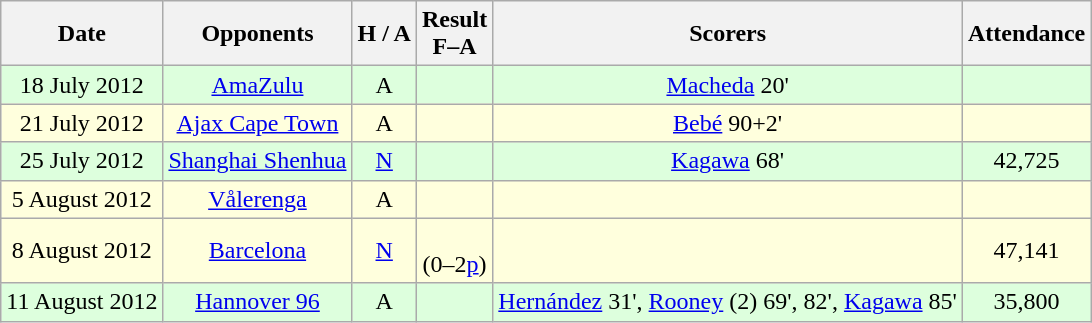<table class="wikitable" style="text-align:center">
<tr>
<th>Date</th>
<th>Opponents</th>
<th>H / A</th>
<th>Result<br>F–A</th>
<th>Scorers</th>
<th>Attendance</th>
</tr>
<tr bgcolor="#ddffdd">
<td>18 July 2012</td>
<td><a href='#'>AmaZulu</a></td>
<td>A</td>
<td></td>
<td><a href='#'>Macheda</a> 20'</td>
<td></td>
</tr>
<tr bgcolor="#ffffdd">
<td>21 July 2012</td>
<td><a href='#'>Ajax Cape Town</a></td>
<td>A</td>
<td></td>
<td><a href='#'>Bebé</a> 90+2'</td>
<td></td>
</tr>
<tr bgcolor="#ddffdd">
<td>25 July 2012</td>
<td><a href='#'>Shanghai Shenhua</a></td>
<td><a href='#'>N</a></td>
<td></td>
<td><a href='#'>Kagawa</a> 68'</td>
<td>42,725</td>
</tr>
<tr bgcolor="#ffffdd">
<td>5 August 2012</td>
<td><a href='#'>Vålerenga</a></td>
<td>A</td>
<td></td>
<td></td>
<td></td>
</tr>
<tr bgcolor="#ffffdd">
<td>8 August 2012</td>
<td><a href='#'>Barcelona</a></td>
<td><a href='#'>N</a></td>
<td><br>(0–2<a href='#'>p</a>)</td>
<td></td>
<td>47,141</td>
</tr>
<tr bgcolor="#ddffdd">
<td>11 August 2012</td>
<td><a href='#'>Hannover 96</a></td>
<td>A</td>
<td></td>
<td><a href='#'>Hernández</a> 31', <a href='#'>Rooney</a> (2) 69', 82', <a href='#'>Kagawa</a> 85'</td>
<td>35,800</td>
</tr>
</table>
